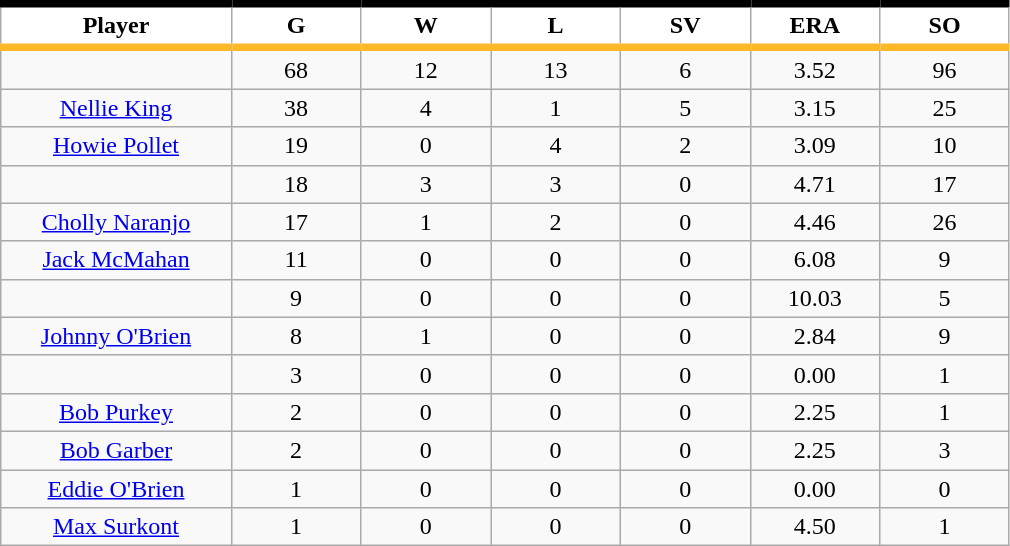<table class="wikitable sortable">
<tr>
<th style="background:#FFFFFF; border-top:#000000 5px solid; border-bottom:#FDB827 5px solid;" width="16%">Player</th>
<th style="background:#FFFFFF; border-top:#000000 5px solid; border-bottom:#FDB827 5px solid;" width="9%">G</th>
<th style="background:#FFFFFF; border-top:#000000 5px solid; border-bottom:#FDB827 5px solid;" width="9%">W</th>
<th style="background:#FFFFFF; border-top:#000000 5px solid; border-bottom:#FDB827 5px solid;" width="9%">L</th>
<th style="background:#FFFFFF; border-top:#000000 5px solid; border-bottom:#FDB827 5px solid;" width="9%">SV</th>
<th style="background:#FFFFFF; border-top:#000000 5px solid; border-bottom:#FDB827 5px solid;" width="9%">ERA</th>
<th style="background:#FFFFFF; border-top:#000000 5px solid; border-bottom:#FDB827 5px solid;" width="9%">SO</th>
</tr>
<tr align="center">
<td></td>
<td>68</td>
<td>12</td>
<td>13</td>
<td>6</td>
<td>3.52</td>
<td>96</td>
</tr>
<tr align="center">
<td><a href='#'>Nellie King</a></td>
<td>38</td>
<td>4</td>
<td>1</td>
<td>5</td>
<td>3.15</td>
<td>25</td>
</tr>
<tr align="center">
<td><a href='#'>Howie Pollet</a></td>
<td>19</td>
<td>0</td>
<td>4</td>
<td>2</td>
<td>3.09</td>
<td>10</td>
</tr>
<tr align="center">
<td></td>
<td>18</td>
<td>3</td>
<td>3</td>
<td>0</td>
<td>4.71</td>
<td>17</td>
</tr>
<tr align="center">
<td><a href='#'>Cholly Naranjo</a></td>
<td>17</td>
<td>1</td>
<td>2</td>
<td>0</td>
<td>4.46</td>
<td>26</td>
</tr>
<tr align="center">
<td><a href='#'>Jack McMahan</a></td>
<td>11</td>
<td>0</td>
<td>0</td>
<td>0</td>
<td>6.08</td>
<td>9</td>
</tr>
<tr align="center">
<td></td>
<td>9</td>
<td>0</td>
<td>0</td>
<td>0</td>
<td>10.03</td>
<td>5</td>
</tr>
<tr align="center">
<td><a href='#'>Johnny O'Brien</a></td>
<td>8</td>
<td>1</td>
<td>0</td>
<td>0</td>
<td>2.84</td>
<td>9</td>
</tr>
<tr align="center">
<td></td>
<td>3</td>
<td>0</td>
<td>0</td>
<td>0</td>
<td>0.00</td>
<td>1</td>
</tr>
<tr align="center">
<td><a href='#'>Bob Purkey</a></td>
<td>2</td>
<td>0</td>
<td>0</td>
<td>0</td>
<td>2.25</td>
<td>1</td>
</tr>
<tr align="center">
<td><a href='#'>Bob Garber</a></td>
<td>2</td>
<td>0</td>
<td>0</td>
<td>0</td>
<td>2.25</td>
<td>3</td>
</tr>
<tr align="center">
<td><a href='#'>Eddie O'Brien</a></td>
<td>1</td>
<td>0</td>
<td>0</td>
<td>0</td>
<td>0.00</td>
<td>0</td>
</tr>
<tr align="center">
<td><a href='#'>Max Surkont</a></td>
<td>1</td>
<td>0</td>
<td>0</td>
<td>0</td>
<td>4.50</td>
<td>1</td>
</tr>
</table>
